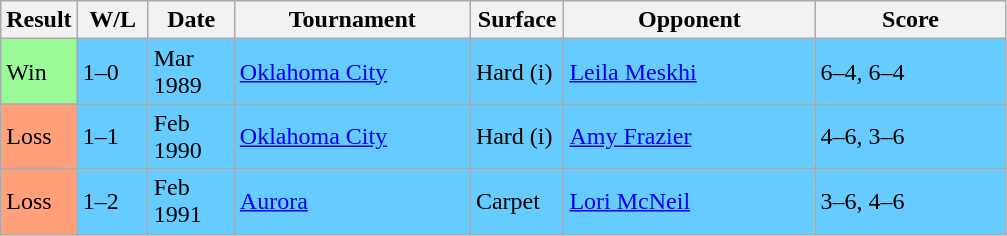<table class="sortable wikitable">
<tr>
<th>Result</th>
<th style="width:40px" class="unsortable">W/L</th>
<th style="width:50px">Date</th>
<th style="width:150px">Tournament</th>
<th style="width:55px">Surface</th>
<th style="width:160px">Opponent</th>
<th style="width:120px" class="unsortable">Score</th>
</tr>
<tr style="background:#66ccff;">
<td style="background:#98fb98;">Win</td>
<td>1–0</td>
<td>Mar 1989</td>
<td><a href='#'>Oklahoma City</a></td>
<td>Hard (i)</td>
<td> <a href='#'>Leila Meskhi</a></td>
<td>6–4, 6–4</td>
</tr>
<tr style="background:#66ccff;">
<td style="background:#ffa07a;">Loss</td>
<td>1–1</td>
<td>Feb 1990</td>
<td><a href='#'>Oklahoma City</a></td>
<td>Hard (i)</td>
<td> <a href='#'>Amy Frazier</a></td>
<td>4–6, 3–6</td>
</tr>
<tr style="background:#66ccff;">
<td style="background:#ffa07a;">Loss</td>
<td>1–2</td>
<td>Feb 1991</td>
<td><a href='#'>Aurora</a></td>
<td>Carpet</td>
<td> <a href='#'>Lori McNeil</a></td>
<td>3–6, 4–6</td>
</tr>
</table>
